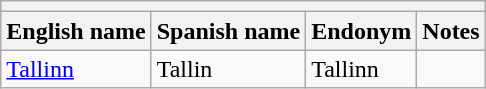<table class="wikitable sortable">
<tr>
<th colspan="4"></th>
</tr>
<tr>
<th>English name</th>
<th>Spanish name</th>
<th>Endonym</th>
<th>Notes</th>
</tr>
<tr>
<td><a href='#'>Tallinn</a></td>
<td>Tallin</td>
<td>Tallinn</td>
<td></td>
</tr>
</table>
